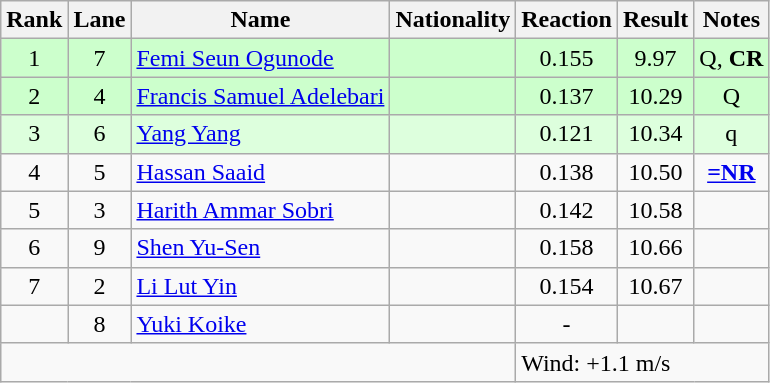<table class="wikitable sortable" style="text-align:center">
<tr>
<th>Rank</th>
<th>Lane</th>
<th>Name</th>
<th>Nationality</th>
<th>Reaction</th>
<th>Result</th>
<th>Notes</th>
</tr>
<tr style="background:#cfc;">
<td>1</td>
<td>7</td>
<td align=left><a href='#'>Femi Seun Ogunode</a></td>
<td align=left></td>
<td>0.155</td>
<td>9.97</td>
<td>Q, <strong>CR</strong></td>
</tr>
<tr style="background:#cfc;">
<td>2</td>
<td>4</td>
<td align=left><a href='#'>Francis Samuel Adelebari</a></td>
<td align=left></td>
<td>0.137</td>
<td>10.29</td>
<td>Q</td>
</tr>
<tr style="background:#ddffdd;">
<td>3</td>
<td>6</td>
<td align=left><a href='#'>Yang Yang</a></td>
<td align=left></td>
<td>0.121</td>
<td>10.34</td>
<td>q</td>
</tr>
<tr>
<td>4</td>
<td>5</td>
<td align=left><a href='#'>Hassan Saaid</a></td>
<td align=left></td>
<td>0.138</td>
<td>10.50</td>
<td><strong><a href='#'>=NR</a></strong></td>
</tr>
<tr>
<td>5</td>
<td>3</td>
<td align=left><a href='#'>Harith Ammar Sobri</a></td>
<td align=left></td>
<td>0.142</td>
<td>10.58</td>
<td></td>
</tr>
<tr>
<td>6</td>
<td>9</td>
<td align=left><a href='#'>Shen Yu-Sen</a></td>
<td align=left></td>
<td>0.158</td>
<td>10.66</td>
<td></td>
</tr>
<tr>
<td>7</td>
<td>2</td>
<td align=left><a href='#'>Li Lut Yin</a></td>
<td align=left></td>
<td>0.154</td>
<td>10.67</td>
<td></td>
</tr>
<tr>
<td></td>
<td>8</td>
<td align=left><a href='#'>Yuki Koike</a></td>
<td align=left></td>
<td>-</td>
<td></td>
<td></td>
</tr>
<tr class="sortbottom">
<td colspan=4></td>
<td colspan="3" style="text-align:left;">Wind: +1.1 m/s</td>
</tr>
</table>
